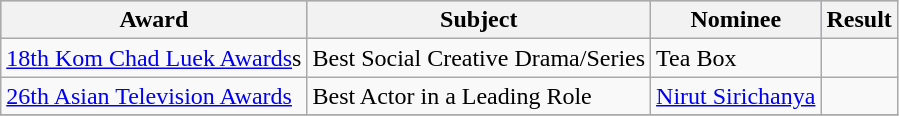<table class="wikitable">
<tr style="background:#b0c4de; text-align:center;">
<th>Award</th>
<th>Subject</th>
<th>Nominee</th>
<th>Result</th>
</tr>
<tr>
<td><a href='#'>18th Kom Chad Luek Awards</a>s</td>
<td>Best Social Creative Drama/Series</td>
<td>Tea Box</td>
<td></td>
</tr>
<tr>
<td><a href='#'>26th Asian Television Awards</a></td>
<td>Best Actor in a Leading Role</td>
<td><a href='#'>Nirut Sirichanya</a></td>
<td></td>
</tr>
<tr>
</tr>
</table>
